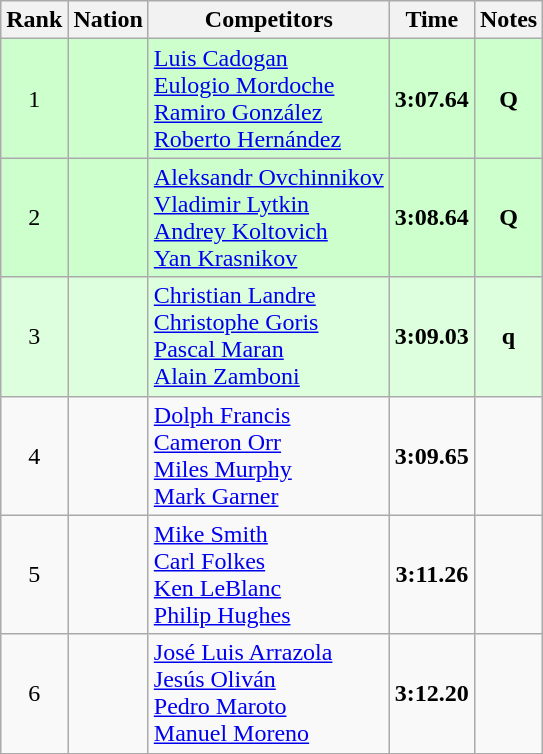<table class="wikitable sortable" style="text-align:center">
<tr>
<th>Rank</th>
<th>Nation</th>
<th>Competitors</th>
<th>Time</th>
<th>Notes</th>
</tr>
<tr bgcolor=ccffcc>
<td>1</td>
<td align=left></td>
<td align=left><a href='#'>Luis Cadogan</a><br><a href='#'>Eulogio Mordoche</a><br><a href='#'>Ramiro González</a><br><a href='#'>Roberto Hernández</a></td>
<td><strong>3:07.64</strong></td>
<td><strong>Q</strong></td>
</tr>
<tr bgcolor=ccffcc>
<td>2</td>
<td align=left></td>
<td align=left><a href='#'>Aleksandr Ovchinnikov</a><br><a href='#'>Vladimir Lytkin</a><br><a href='#'>Andrey Koltovich</a><br><a href='#'>Yan Krasnikov</a></td>
<td><strong>3:08.64</strong></td>
<td><strong>Q</strong></td>
</tr>
<tr bgcolor=ddffdd>
<td>3</td>
<td align=left></td>
<td align=left><a href='#'>Christian Landre</a><br><a href='#'>Christophe Goris</a><br><a href='#'>Pascal Maran</a><br><a href='#'>Alain Zamboni</a></td>
<td><strong>3:09.03</strong></td>
<td><strong>q</strong></td>
</tr>
<tr>
<td>4</td>
<td align=left></td>
<td align=left><a href='#'>Dolph Francis</a><br><a href='#'>Cameron Orr</a><br><a href='#'>Miles Murphy</a><br><a href='#'>Mark Garner</a></td>
<td><strong>3:09.65</strong></td>
<td></td>
</tr>
<tr>
<td>5</td>
<td align=left></td>
<td align=left><a href='#'>Mike Smith</a><br><a href='#'>Carl Folkes</a><br><a href='#'>Ken LeBlanc</a><br><a href='#'>Philip Hughes</a></td>
<td><strong>3:11.26</strong></td>
<td></td>
</tr>
<tr>
<td>6</td>
<td align=left></td>
<td align=left><a href='#'>José Luis Arrazola</a><br><a href='#'>Jesús Oliván</a><br><a href='#'>Pedro Maroto</a><br><a href='#'>Manuel Moreno</a></td>
<td><strong>3:12.20</strong></td>
<td></td>
</tr>
</table>
